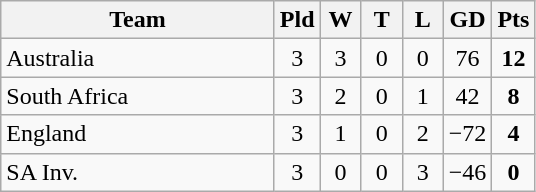<table class="wikitable" style="text-align:center;">
<tr>
<th width=175>Team</th>
<th style="width:20px;" abbr="Played">Pld</th>
<th style="width:20px;" abbr="Won">W</th>
<th style="width:20px;" abbr="Tied">T</th>
<th style="width:20px;" abbr="Lost">L</th>
<th style="width:20px;" abbr="Diff">GD</th>
<th style="width:20px;" abbr="Points">Pts</th>
</tr>
<tr style="background:#f9f9f9;">
<td style="text-align:left;"> Australia</td>
<td>3</td>
<td>3</td>
<td>0</td>
<td>0</td>
<td>76</td>
<td><strong>12</strong></td>
</tr>
<tr style="background:#f9f9f9;">
<td style="text-align:left;"> South Africa</td>
<td>3</td>
<td>2</td>
<td>0</td>
<td>1</td>
<td>42</td>
<td><strong>8</strong></td>
</tr>
<tr style="background:#f9f9f9;">
<td style="text-align:left;"> England</td>
<td>3</td>
<td>1</td>
<td>0</td>
<td>2</td>
<td>−72</td>
<td><strong>4</strong></td>
</tr>
<tr style="background:#f9f9f9;">
<td style="text-align:left;"> SA Inv.</td>
<td>3</td>
<td>0</td>
<td>0</td>
<td>3</td>
<td>−46</td>
<td><strong>0</strong></td>
</tr>
</table>
